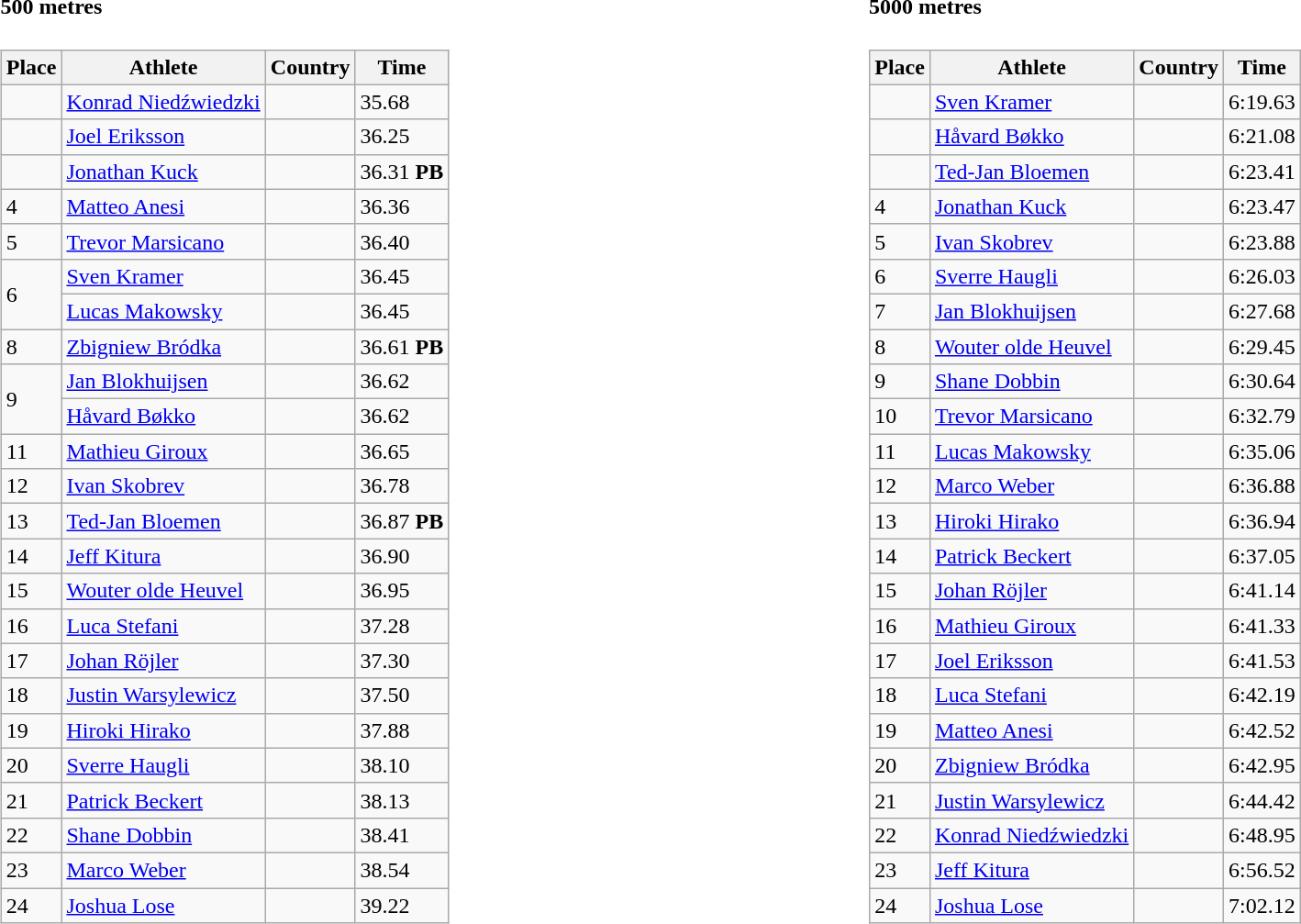<table width=100%>
<tr>
<td width=50% align=left valign=top><br><h4>500 metres</h4><table class="wikitable" border="1">
<tr>
<th>Place</th>
<th>Athlete</th>
<th>Country</th>
<th>Time</th>
</tr>
<tr>
<td></td>
<td><a href='#'>Konrad Niedźwiedzki</a></td>
<td></td>
<td>35.68</td>
</tr>
<tr>
<td></td>
<td><a href='#'>Joel Eriksson</a></td>
<td></td>
<td>36.25</td>
</tr>
<tr>
<td></td>
<td><a href='#'>Jonathan Kuck</a></td>
<td></td>
<td>36.31 <strong>PB</strong></td>
</tr>
<tr>
<td>4</td>
<td><a href='#'>Matteo Anesi</a></td>
<td></td>
<td>36.36</td>
</tr>
<tr>
<td>5</td>
<td><a href='#'>Trevor Marsicano</a></td>
<td></td>
<td>36.40</td>
</tr>
<tr>
<td rowspan=2>6</td>
<td><a href='#'>Sven Kramer</a></td>
<td></td>
<td>36.45</td>
</tr>
<tr>
<td><a href='#'>Lucas Makowsky</a></td>
<td></td>
<td>36.45</td>
</tr>
<tr>
<td>8</td>
<td><a href='#'>Zbigniew Bródka</a></td>
<td></td>
<td>36.61 <strong>PB</strong></td>
</tr>
<tr>
<td rowspan=2>9</td>
<td><a href='#'>Jan Blokhuijsen</a></td>
<td></td>
<td>36.62</td>
</tr>
<tr>
<td><a href='#'>Håvard Bøkko</a></td>
<td></td>
<td>36.62</td>
</tr>
<tr>
<td>11</td>
<td><a href='#'>Mathieu Giroux</a></td>
<td></td>
<td>36.65</td>
</tr>
<tr>
<td>12</td>
<td><a href='#'>Ivan Skobrev</a></td>
<td></td>
<td>36.78</td>
</tr>
<tr>
<td>13</td>
<td><a href='#'>Ted-Jan Bloemen</a></td>
<td></td>
<td>36.87 <strong>PB</strong></td>
</tr>
<tr>
<td>14</td>
<td><a href='#'>Jeff Kitura</a></td>
<td></td>
<td>36.90</td>
</tr>
<tr>
<td>15</td>
<td><a href='#'>Wouter olde Heuvel</a></td>
<td></td>
<td>36.95</td>
</tr>
<tr>
<td>16</td>
<td><a href='#'>Luca Stefani</a></td>
<td></td>
<td>37.28</td>
</tr>
<tr>
<td>17</td>
<td><a href='#'>Johan Röjler</a></td>
<td></td>
<td>37.30</td>
</tr>
<tr>
<td>18</td>
<td><a href='#'>Justin Warsylewicz</a></td>
<td></td>
<td>37.50</td>
</tr>
<tr>
<td>19</td>
<td><a href='#'>Hiroki Hirako</a></td>
<td></td>
<td>37.88</td>
</tr>
<tr>
<td>20</td>
<td><a href='#'>Sverre Haugli</a></td>
<td></td>
<td>38.10</td>
</tr>
<tr>
<td>21</td>
<td><a href='#'>Patrick Beckert</a></td>
<td></td>
<td>38.13</td>
</tr>
<tr>
<td>22</td>
<td><a href='#'>Shane Dobbin</a></td>
<td></td>
<td>38.41</td>
</tr>
<tr>
<td>23</td>
<td><a href='#'>Marco Weber</a></td>
<td></td>
<td>38.54</td>
</tr>
<tr>
<td>24</td>
<td><a href='#'>Joshua Lose</a></td>
<td></td>
<td>39.22</td>
</tr>
</table>
</td>
<td width=50% align=left valign=top><br><h4>5000 metres</h4><table class="wikitable" border="1">
<tr>
<th>Place</th>
<th>Athlete</th>
<th>Country</th>
<th>Time</th>
</tr>
<tr>
<td></td>
<td><a href='#'>Sven Kramer</a></td>
<td></td>
<td>6:19.63</td>
</tr>
<tr>
<td></td>
<td><a href='#'>Håvard Bøkko</a></td>
<td></td>
<td>6:21.08</td>
</tr>
<tr>
<td></td>
<td><a href='#'>Ted-Jan Bloemen</a></td>
<td></td>
<td>6:23.41</td>
</tr>
<tr>
<td>4</td>
<td><a href='#'>Jonathan Kuck</a></td>
<td></td>
<td>6:23.47</td>
</tr>
<tr>
<td>5</td>
<td><a href='#'>Ivan Skobrev</a></td>
<td></td>
<td>6:23.88</td>
</tr>
<tr>
<td>6</td>
<td><a href='#'>Sverre Haugli</a></td>
<td></td>
<td>6:26.03</td>
</tr>
<tr>
<td>7</td>
<td><a href='#'>Jan Blokhuijsen</a></td>
<td></td>
<td>6:27.68</td>
</tr>
<tr>
<td>8</td>
<td><a href='#'>Wouter olde Heuvel</a></td>
<td></td>
<td>6:29.45</td>
</tr>
<tr>
<td>9</td>
<td><a href='#'>Shane Dobbin</a></td>
<td></td>
<td>6:30.64</td>
</tr>
<tr>
<td>10</td>
<td><a href='#'>Trevor Marsicano</a></td>
<td></td>
<td>6:32.79</td>
</tr>
<tr>
<td>11</td>
<td><a href='#'>Lucas Makowsky</a></td>
<td></td>
<td>6:35.06</td>
</tr>
<tr>
<td>12</td>
<td><a href='#'>Marco Weber</a></td>
<td></td>
<td>6:36.88</td>
</tr>
<tr>
<td>13</td>
<td><a href='#'>Hiroki Hirako</a></td>
<td></td>
<td>6:36.94</td>
</tr>
<tr>
<td>14</td>
<td><a href='#'>Patrick Beckert</a></td>
<td></td>
<td>6:37.05</td>
</tr>
<tr>
<td>15</td>
<td><a href='#'>Johan Röjler</a></td>
<td></td>
<td>6:41.14</td>
</tr>
<tr>
<td>16</td>
<td><a href='#'>Mathieu Giroux</a></td>
<td></td>
<td>6:41.33</td>
</tr>
<tr>
<td>17</td>
<td><a href='#'>Joel Eriksson</a></td>
<td></td>
<td>6:41.53</td>
</tr>
<tr>
<td>18</td>
<td><a href='#'>Luca Stefani</a></td>
<td></td>
<td>6:42.19</td>
</tr>
<tr>
<td>19</td>
<td><a href='#'>Matteo Anesi</a></td>
<td></td>
<td>6:42.52</td>
</tr>
<tr>
<td>20</td>
<td><a href='#'>Zbigniew Bródka</a></td>
<td></td>
<td>6:42.95</td>
</tr>
<tr>
<td>21</td>
<td><a href='#'>Justin Warsylewicz</a></td>
<td></td>
<td>6:44.42</td>
</tr>
<tr>
<td>22</td>
<td><a href='#'>Konrad Niedźwiedzki</a></td>
<td></td>
<td>6:48.95</td>
</tr>
<tr>
<td>23</td>
<td><a href='#'>Jeff Kitura</a></td>
<td></td>
<td>6:56.52</td>
</tr>
<tr>
<td>24</td>
<td><a href='#'>Joshua Lose</a></td>
<td></td>
<td>7:02.12</td>
</tr>
</table>
</td>
</tr>
</table>
